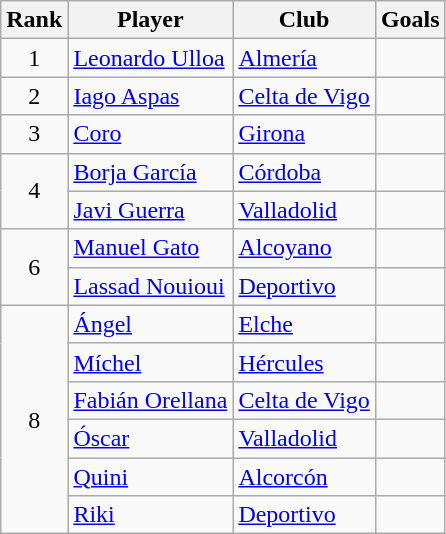<table class="wikitable sortable">
<tr>
<th>Rank</th>
<th>Player</th>
<th>Club</th>
<th>Goals</th>
</tr>
<tr>
<td align=center>1</td>
<td> <a href='#'>Leonardo Ulloa</a></td>
<td><a href='#'>Almería</a></td>
<td></td>
</tr>
<tr>
<td align=center>2</td>
<td> <a href='#'>Iago Aspas</a></td>
<td><a href='#'>Celta de Vigo</a></td>
<td></td>
</tr>
<tr>
<td align=center>3</td>
<td> <a href='#'>Coro</a></td>
<td><a href='#'>Girona</a></td>
<td></td>
</tr>
<tr>
<td rowspan="2" style="text-align:center;">4</td>
<td> <a href='#'>Borja García</a></td>
<td><a href='#'>Córdoba</a></td>
<td></td>
</tr>
<tr>
<td> <a href='#'>Javi Guerra</a></td>
<td><a href='#'>Valladolid</a></td>
<td></td>
</tr>
<tr>
<td rowspan="2" style="text-align:center;">6</td>
<td> <a href='#'>Manuel Gato</a></td>
<td><a href='#'>Alcoyano</a></td>
<td></td>
</tr>
<tr>
<td> <a href='#'>Lassad Nouioui</a></td>
<td><a href='#'>Deportivo</a></td>
<td></td>
</tr>
<tr>
<td rowspan="6" style="text-align:center;">8</td>
<td> <a href='#'>Ángel</a></td>
<td><a href='#'>Elche</a></td>
<td></td>
</tr>
<tr>
<td> <a href='#'>Míchel</a></td>
<td><a href='#'>Hércules</a></td>
<td></td>
</tr>
<tr>
<td> <a href='#'>Fabián Orellana</a></td>
<td><a href='#'>Celta de Vigo</a></td>
<td></td>
</tr>
<tr>
<td> <a href='#'>Óscar</a></td>
<td><a href='#'>Valladolid</a></td>
<td></td>
</tr>
<tr>
<td> <a href='#'>Quini</a></td>
<td><a href='#'>Alcorcón</a></td>
<td></td>
</tr>
<tr>
<td> <a href='#'>Riki</a></td>
<td><a href='#'>Deportivo</a></td>
<td></td>
</tr>
</table>
